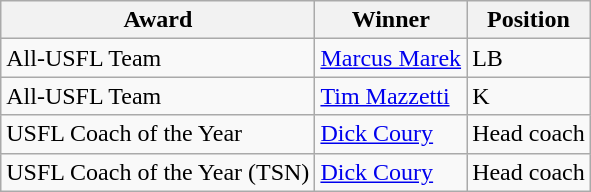<table class="wikitable">
<tr>
<th>Award</th>
<th>Winner</th>
<th>Position</th>
</tr>
<tr>
<td>All-USFL Team</td>
<td><a href='#'>Marcus Marek</a></td>
<td>LB</td>
</tr>
<tr>
<td>All-USFL Team</td>
<td><a href='#'>Tim Mazzetti</a></td>
<td>K</td>
</tr>
<tr>
<td>USFL Coach of the Year</td>
<td><a href='#'>Dick Coury</a></td>
<td>Head coach</td>
</tr>
<tr>
<td>USFL Coach of the Year (TSN)</td>
<td><a href='#'>Dick Coury</a></td>
<td>Head coach</td>
</tr>
</table>
